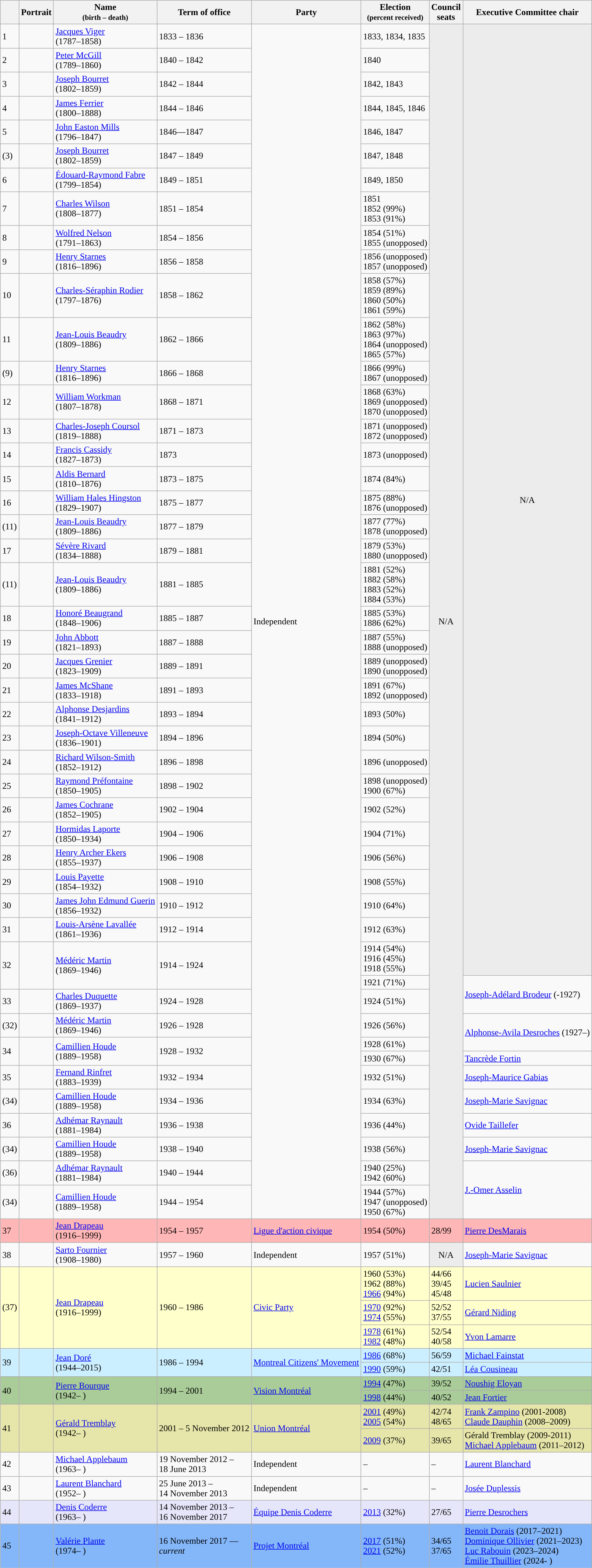<table class="wikitable ">
<tr>
<th></th>
<th>Portrait</th>
<th>Name<br><small>(birth – death)</small></th>
<th>Term of office</th>
<th>Party</th>
<th>Election<br><small>(percent received)</small></th>
<th>Council<br>seats</th>
<th>Executive Committee chair</th>
</tr>
<tr>
<td>1</td>
<td></td>
<td><a href='#'>Jacques Viger</a><br>(1787–1858)</td>
<td>1833 – 1836</td>
<td rowspan="48" style=vertical-align: middle; text-align: center>Independent</td>
<td>1833, 1834, 1835</td>
<td rowspan="48" style="background: #ececec; vertical-align: middle; text-align: center">N/A</td>
<td rowspan="36" style="background: #ececec; vertical-align: middle; text-align: center">N/A</td>
</tr>
<tr>
<td>2</td>
<td></td>
<td><a href='#'>Peter McGill</a><br>(1789–1860)</td>
<td>1840 – 1842</td>
<td>1840</td>
</tr>
<tr>
<td>3</td>
<td></td>
<td><a href='#'>Joseph Bourret</a><br>(1802–1859)</td>
<td>1842 – 1844</td>
<td>1842, 1843</td>
</tr>
<tr>
<td>4</td>
<td></td>
<td><a href='#'>James Ferrier</a><br>(1800–1888)</td>
<td>1844 – 1846</td>
<td>1844, 1845, 1846</td>
</tr>
<tr>
<td>5</td>
<td></td>
<td><a href='#'>John Easton Mills</a><br>(1796–1847)</td>
<td>1846—1847</td>
<td>1846, 1847</td>
</tr>
<tr>
<td>(3)</td>
<td></td>
<td><a href='#'>Joseph Bourret</a><br>(1802–1859)</td>
<td>1847 – 1849</td>
<td>1847, 1848</td>
</tr>
<tr>
<td>6</td>
<td></td>
<td><a href='#'>Édouard-Raymond Fabre</a><br>(1799–1854)</td>
<td>1849 – 1851</td>
<td>1849, 1850</td>
</tr>
<tr>
<td>7</td>
<td></td>
<td><a href='#'>Charles Wilson</a><br>(1808–1877)</td>
<td>1851 – 1854</td>
<td>1851<br>1852 (99%)<br>1853 (91%)</td>
</tr>
<tr>
<td>8</td>
<td></td>
<td><a href='#'>Wolfred Nelson</a><br>(1791–1863)</td>
<td>1854 – 1856</td>
<td>1854 (51%)<br>1855 (unopposed)</td>
</tr>
<tr>
<td>9</td>
<td></td>
<td><a href='#'>Henry Starnes</a><br>(1816–1896)</td>
<td>1856 – 1858</td>
<td>1856 (unopposed)<br>1857 (unopposed)</td>
</tr>
<tr>
<td>10</td>
<td></td>
<td><a href='#'>Charles-Séraphin Rodier</a><br>(1797–1876)</td>
<td>1858 – 1862</td>
<td>1858 (57%)<br>1859 (89%)<br>1860 (50%)<br>1861 (59%)</td>
</tr>
<tr>
<td>11</td>
<td></td>
<td><a href='#'>Jean-Louis Beaudry</a><br>(1809–1886)</td>
<td>1862 – 1866</td>
<td>1862 (58%)<br>1863 (97%)<br>1864 (unopposed)<br>1865 (57%)</td>
</tr>
<tr>
<td>(9)</td>
<td></td>
<td><a href='#'>Henry Starnes</a><br>(1816–1896)</td>
<td>1866 – 1868</td>
<td>1866 (99%)<br>1867 (unopposed)</td>
</tr>
<tr>
<td>12</td>
<td></td>
<td><a href='#'>William Workman</a><br>(1807–1878)</td>
<td>1868 – 1871</td>
<td>1868 (63%)<br>1869 (unopposed)<br>1870 (unopposed)</td>
</tr>
<tr>
<td>13</td>
<td></td>
<td><a href='#'>Charles-Joseph Coursol</a><br>(1819–1888)</td>
<td>1871 – 1873</td>
<td>1871 (unopposed)<br>1872 (unopposed)</td>
</tr>
<tr>
<td>14</td>
<td></td>
<td><a href='#'>Francis Cassidy</a><br>(1827–1873)</td>
<td>1873</td>
<td>1873 (unopposed)</td>
</tr>
<tr>
<td>15</td>
<td></td>
<td><a href='#'>Aldis Bernard</a><br>(1810–1876)</td>
<td>1873 – 1875</td>
<td>1874 (84%)</td>
</tr>
<tr>
<td>16</td>
<td></td>
<td><a href='#'>William Hales Hingston</a><br>(1829–1907)</td>
<td>1875 – 1877</td>
<td>1875 (88%)<br>1876 (unopposed)</td>
</tr>
<tr>
<td>(11)</td>
<td></td>
<td><a href='#'>Jean-Louis Beaudry</a><br>(1809–1886)</td>
<td>1877 – 1879</td>
<td>1877 (77%)<br>1878 (unopposed)</td>
</tr>
<tr>
<td>17</td>
<td></td>
<td><a href='#'>Sévère Rivard</a><br>(1834–1888)</td>
<td>1879 – 1881</td>
<td>1879 (53%)<br>1880 (unopposed)</td>
</tr>
<tr>
<td>(11)</td>
<td></td>
<td><a href='#'>Jean-Louis Beaudry</a><br>(1809–1886)</td>
<td>1881 – 1885</td>
<td>1881 (52%)<br>1882 (58%)<br>1883 (52%)<br>1884 (53%)</td>
</tr>
<tr>
<td>18</td>
<td></td>
<td><a href='#'>Honoré Beaugrand</a><br>(1848–1906)</td>
<td>1885 – 1887</td>
<td>1885 (53%)<br>1886 (62%)</td>
</tr>
<tr>
<td>19</td>
<td></td>
<td><a href='#'>John Abbott</a><br>(1821–1893)</td>
<td>1887 – 1888</td>
<td>1887 (55%)<br>1888 (unopposed)</td>
</tr>
<tr>
<td>20</td>
<td></td>
<td><a href='#'>Jacques Grenier</a><br>(1823–1909)</td>
<td>1889 – 1891</td>
<td>1889 (unopposed)<br>1890 (unopposed)</td>
</tr>
<tr>
<td>21</td>
<td></td>
<td><a href='#'>James McShane</a><br>(1833–1918)</td>
<td>1891 – 1893</td>
<td>1891 (67%)<br>1892 (unopposed)</td>
</tr>
<tr>
<td>22</td>
<td></td>
<td><a href='#'>Alphonse Desjardins</a><br>(1841–1912)</td>
<td>1893 – 1894</td>
<td>1893 (50%)</td>
</tr>
<tr>
<td>23</td>
<td></td>
<td><a href='#'>Joseph-Octave Villeneuve</a><br>(1836–1901)</td>
<td>1894 – 1896</td>
<td>1894 (50%)</td>
</tr>
<tr>
<td>24</td>
<td></td>
<td><a href='#'>Richard Wilson-Smith</a><br>(1852–1912)</td>
<td>1896 – 1898</td>
<td>1896 (unopposed)</td>
</tr>
<tr>
<td>25</td>
<td></td>
<td><a href='#'>Raymond Préfontaine</a><br>(1850–1905)</td>
<td>1898 – 1902</td>
<td>1898 (unopposed)<br>1900 (67%)</td>
</tr>
<tr>
<td>26</td>
<td></td>
<td><a href='#'>James Cochrane</a><br>(1852–1905)</td>
<td>1902 – 1904</td>
<td>1902 (52%)</td>
</tr>
<tr>
<td>27</td>
<td></td>
<td><a href='#'>Hormidas Laporte</a><br>(1850–1934)</td>
<td>1904 – 1906</td>
<td>1904 (71%)</td>
</tr>
<tr>
<td>28</td>
<td></td>
<td><a href='#'>Henry Archer Ekers</a><br>(1855–1937)</td>
<td>1906 – 1908</td>
<td>1906 (56%)</td>
</tr>
<tr>
<td>29</td>
<td></td>
<td><a href='#'>Louis Payette</a><br>(1854–1932)</td>
<td>1908 – 1910</td>
<td>1908 (55%)</td>
</tr>
<tr>
<td>30</td>
<td></td>
<td><a href='#'>James John Edmund Guerin</a><br>(1856–1932)</td>
<td>1910 – 1912</td>
<td>1910 (64%)</td>
</tr>
<tr>
<td>31</td>
<td></td>
<td><a href='#'>Louis-Arsène Lavallée</a><br>(1861–1936)</td>
<td>1912 – 1914</td>
<td>1912 (63%)</td>
</tr>
<tr>
<td rowspan="2">32</td>
<td rowspan="2"></td>
<td rowspan="2"><a href='#'>Médéric Martin</a><br>(1869–1946)</td>
<td rowspan="2">1914 – 1924</td>
<td>1914 (54%)<br>1916 (45%)<br>1918 (55%)</td>
</tr>
<tr>
<td>1921 (71%)</td>
<td rowspan="3"><a href='#'>Joseph-Adélard Brodeur</a> (-1927)</td>
</tr>
<tr>
<td>33</td>
<td></td>
<td><a href='#'>Charles Duquette</a><br>(1869–1937)</td>
<td>1924 – 1928</td>
<td>1924 (51%)</td>
</tr>
<tr>
<td rowspan="2">(32)</td>
<td rowspan="2"></td>
<td rowspan="2"><a href='#'>Médéric Martin</a><br>(1869–1946)</td>
<td rowspan="2">1926 – 1928</td>
<td rowspan="2">1926 (56%)</td>
</tr>
<tr>
<td rowspan="2"><a href='#'>Alphonse-Avila Desroches</a> (1927–)</td>
</tr>
<tr>
<td rowspan="2">34</td>
<td rowspan="2"></td>
<td rowspan="2"><a href='#'>Camillien Houde</a><br>(1889–1958)</td>
<td rowspan="2">1928 – 1932</td>
<td>1928 (61%)</td>
</tr>
<tr>
<td>1930 (67%)</td>
<td><a href='#'>Tancrède Fortin</a></td>
</tr>
<tr>
<td>35</td>
<td></td>
<td><a href='#'>Fernand Rinfret</a><br>(1883–1939)</td>
<td>1932 – 1934</td>
<td>1932 (51%)</td>
<td><a href='#'>Joseph-Maurice Gabias</a></td>
</tr>
<tr>
<td>(34)</td>
<td></td>
<td><a href='#'>Camillien Houde</a><br>(1889–1958)</td>
<td>1934 – 1936</td>
<td>1934 (63%)</td>
<td><a href='#'>Joseph-Marie Savignac</a></td>
</tr>
<tr>
<td>36</td>
<td></td>
<td><a href='#'>Adhémar Raynault</a><br>(1881–1984)</td>
<td>1936 – 1938</td>
<td>1936 (44%)</td>
<td><a href='#'>Ovide Taillefer</a></td>
</tr>
<tr>
<td>(34)</td>
<td></td>
<td><a href='#'>Camillien Houde</a><br>(1889–1958)</td>
<td>1938 – 1940</td>
<td>1938 (56%)</td>
<td><a href='#'>Joseph-Marie Savignac</a></td>
</tr>
<tr>
<td>(36)</td>
<td></td>
<td><a href='#'>Adhémar Raynault</a><br>(1881–1984)</td>
<td>1940 – 1944</td>
<td>1940 (25%)<br>1942 (60%)</td>
<td rowspan="2"><a href='#'>J.-Omer Asselin</a></td>
</tr>
<tr>
<td>(34)</td>
<td></td>
<td><a href='#'>Camillien Houde</a><br>(1889–1958)</td>
<td>1944 – 1954</td>
<td>1944 (57%)<br>1947 (unopposed)<br>1950 (67%)</td>
</tr>
<tr>
<td bgcolor="#FFB6B6">37</td>
<td bgcolor="#FFB6B6"></td>
<td bgcolor="#FFB6B6"><a href='#'>Jean Drapeau</a><br>(1916–1999)</td>
<td bgcolor="#FFB6B6">1954 – 1957</td>
<td bgcolor="#FFB6B6"><a href='#'>Ligue d'action civique</a></td>
<td bgcolor="#FFB6B6">1954 (50%)</td>
<td bgcolor="#FFB6B6">28/99</td>
<td bgcolor="#FFB6B6"><a href='#'>Pierre DesMarais</a></td>
</tr>
<tr>
<td>38</td>
<td></td>
<td><a href='#'>Sarto Fournier</a><br>(1908–1980)</td>
<td>1957 – 1960</td>
<td>Independent</td>
<td>1957 (51%)</td>
<td style="background: #ececec; vertical-align: middle; text-align: center">N/A</td>
<td><a href='#'>Joseph-Marie Savignac</a></td>
</tr>
<tr>
<td rowspan="3" bgcolor="#FFFFCC">(37)</td>
<td rowspan="3" bgcolor="#FFFFCC"></td>
<td rowspan="3" bgcolor="#FFFFCC"><a href='#'>Jean Drapeau</a><br>(1916–1999)</td>
<td rowspan="3" bgcolor="#FFFFCC">1960 – 1986</td>
<td rowspan="3" bgcolor="#FFFFCC"><a href='#'>Civic Party</a></td>
<td bgcolor="#FFFFCC">1960 (53%)<br>1962 (88%)<br><a href='#'>1966</a> (94%)</td>
<td bgcolor="#FFFFCC">44/66<br>39/45<br>45/48</td>
<td bgcolor="#FFFFCC"><a href='#'>Lucien Saulnier</a></td>
</tr>
<tr>
<td bgcolor="#FFFFCC"><a href='#'>1970</a> (92%)<br><a href='#'>1974</a> (55%)</td>
<td bgcolor="#FFFFCC">52/52<br>37/55</td>
<td bgcolor="#FFFFCC"><a href='#'>Gérard Niding</a></td>
</tr>
<tr>
<td bgcolor="#FFFFCC"><a href='#'>1978</a> (61%)<br><a href='#'>1982</a> (48%)</td>
<td bgcolor="#FFFFCC">52/54<br>40/58</td>
<td bgcolor="#FFFFCC"><a href='#'>Yvon Lamarre</a></td>
</tr>
<tr>
<td rowspan="2" bgcolor="#CCEFFF">39</td>
<td rowspan="2" bgcolor="#CCEFFF"></td>
<td rowspan="2" bgcolor="#CCEFFF"><a href='#'>Jean Doré</a><br>(1944–2015)</td>
<td rowspan="2" bgcolor="#CCEFFF">1986 – 1994</td>
<td rowspan="2" bgcolor="#CCEFFF"><a href='#'>Montreal Citizens' Movement</a></td>
<td bgcolor="#CCEFFF"><a href='#'>1986</a> (68%)</td>
<td bgcolor="#CCEFFF">56/59</td>
<td bgcolor="#CCEFFF"><a href='#'>Michael Fainstat</a></td>
</tr>
<tr>
<td bgcolor="#CCEFFF"><a href='#'>1990</a> (59%)</td>
<td bgcolor="#CCEFFF">42/51</td>
<td bgcolor="#CCEFFF"><a href='#'>Léa Cousineau</a></td>
</tr>
<tr>
<td rowspan="2" bgcolor="#AACC99">40</td>
<td rowspan="2" bgcolor="#AACC99"></td>
<td rowspan="2" bgcolor="#AACC99"><a href='#'>Pierre Bourque</a><br>(1942– )</td>
<td rowspan="2" bgcolor="#AACC99">1994 – 2001</td>
<td rowspan="2" bgcolor="#AACC99"><a href='#'>Vision Montréal</a></td>
<td bgcolor="#AACC99"><a href='#'>1994</a> (47%)</td>
<td bgcolor="#AACC99">39/52</td>
<td bgcolor="#AACC99"><a href='#'>Noushig Eloyan</a></td>
</tr>
<tr>
<td bgcolor="#AACC99"><a href='#'>1998</a> (44%)</td>
<td bgcolor="#AACC99">40/52</td>
<td bgcolor="#AACC99"><a href='#'>Jean Fortier</a></td>
</tr>
<tr>
<td rowspan="2" bgcolor="#E6E6AA">41</td>
<td rowspan="2" bgcolor="#E6E6AA"></td>
<td rowspan="2" bgcolor="#E6E6AA"><a href='#'>Gérald Tremblay</a><br>(1942– )</td>
<td rowspan="2" bgcolor="#E6E6AA">2001 – 5 November 2012</td>
<td rowspan="2" bgcolor="#E6E6AA"><a href='#'>Union Montréal</a></td>
<td bgcolor="#E6E6AA"><a href='#'>2001</a> (49%)<br><a href='#'>2005</a> (54%)</td>
<td bgcolor="#E6E6AA">42/74<br>48/65</td>
<td bgcolor="#E6E6AA"><a href='#'>Frank Zampino</a> (2001-2008)<br><a href='#'>Claude Dauphin</a> (2008–2009)</td>
</tr>
<tr>
<td bgcolor="#E6E6AA"><a href='#'>2009</a> (37%)</td>
<td bgcolor="#E6E6AA">39/65</td>
<td bgcolor="#E6E6AA">Gérald Tremblay (2009-2011)<br><a href='#'>Michael Applebaum</a> (2011–2012)</td>
</tr>
<tr>
<td>42</td>
<td></td>
<td><a href='#'>Michael Applebaum</a><br>(1963– )</td>
<td>19 November 2012 – <br>18 June 2013</td>
<td>Independent</td>
<td>–</td>
<td>–</td>
<td><a href='#'>Laurent Blanchard</a></td>
</tr>
<tr>
<td>43</td>
<td></td>
<td><a href='#'>Laurent Blanchard</a><br>(1952– )</td>
<td>25 June 2013 – <br>14 November 2013</td>
<td>Independent</td>
<td>–</td>
<td>–</td>
<td><a href='#'>Josée Duplessis</a></td>
</tr>
<tr>
<td bgcolor="#E6E6FA">44</td>
<td bgcolor="#E6E6FA"></td>
<td bgcolor="#E6E6FA"><a href='#'>Denis Coderre</a><br>(1963– )</td>
<td bgcolor="#E6E6FA">14 November 2013 – <br>16 November 2017</td>
<td bgcolor="#E6E6FA"><a href='#'>Équipe Denis Coderre</a></td>
<td bgcolor="#E6E6FA"><a href='#'>2013</a> (32%)</td>
<td bgcolor="#E6E6FA">27/65</td>
<td bgcolor="#E6E6FA"><a href='#'>Pierre Desrochers</a></td>
</tr>
<tr>
<td bgcolor="#84B7F9">45</td>
<td bgcolor="#84B7F9"></td>
<td bgcolor="#84B7F9"><a href='#'>Valérie Plante</a><br>(1974– )</td>
<td bgcolor="#84B7F9">16 November 2017 — <br><em>current</em></td>
<td bgcolor="#84B7F9"><a href='#'>Projet Montréal</a></td>
<td bgcolor="#84B7F9"><a href='#'>2017</a> (51%)<br><a href='#'>2021</a> (52%)</td>
<td bgcolor="#84B7F9">34/65<br>37/65</td>
<td bgcolor="#84B7F9"><a href='#'>Benoit Dorais</a> (2017–2021)<br><a href='#'>Dominique Ollivier</a> (2021–2023)<br><a href='#'>Luc Rabouin</a> (2023–2024)<br><a href='#'>Émilie Thuillier</a> (2024- )</td>
</tr>
</table>
